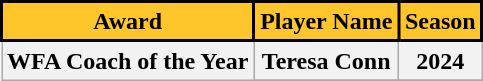<table class="wikitable">
<tr>
<th style="background:#FFC62C; color:black; border:2px solid #000;" scope="col">Award</th>
<th style="background:#FFC62C; color:black; border:2px solid #000;" scope="col">Player Name</th>
<th style="background:#FFC62C; color:black; border:2px solid #000;" scope="col">Season</th>
</tr>
<tr>
<th rowspan="2"><strong>WFA Coach of the Year</strong></th>
<th>Teresa Conn</th>
<th>2024</th>
</tr>
<tr>
</tr>
</table>
